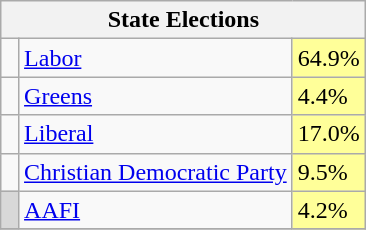<table class="wikitable" style="float:right; margin-left:1em">
<tr>
<th colspan="3">State Elections </th>
</tr>
<tr>
<td> </td>
<td><a href='#'>Labor</a></td>
<td bgcolor="FFFF99">64.9%</td>
</tr>
<tr>
<td> </td>
<td><a href='#'>Greens</a></td>
<td bgcolor="FFFF99">4.4%</td>
</tr>
<tr>
<td> </td>
<td><a href='#'>Liberal</a></td>
<td bgcolor="FFFF99">17.0%</td>
</tr>
<tr>
<td> </td>
<td><a href='#'>Christian Democratic Party</a></td>
<td bgcolor="FFFF99">9.5%</td>
</tr>
<tr>
<td bgcolor="#D8D8D8"> </td>
<td><a href='#'>AAFI</a></td>
<td bgcolor="FFFF99">4.2%</td>
</tr>
<tr>
</tr>
</table>
